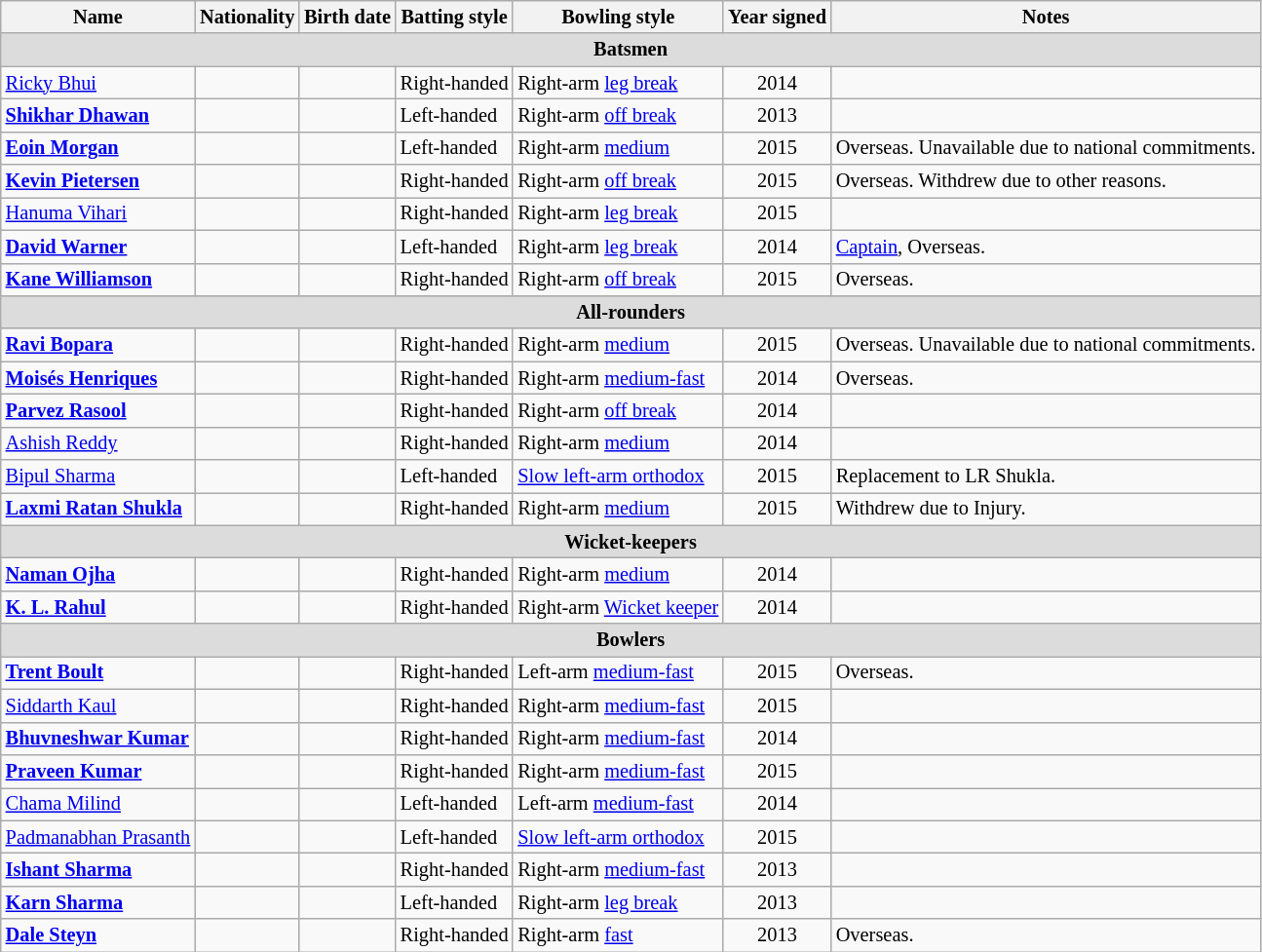<table class="wikitable"  style="font-size:85%;">
<tr>
<th>Name</th>
<th>Nationality</th>
<th>Birth date</th>
<th>Batting style</th>
<th>Bowling style</th>
<th>Year signed</th>
<th>Notes</th>
</tr>
<tr>
<th colspan="9" style="background: #DCDCDC; text-align:center;">Batsmen</th>
</tr>
<tr>
<td><a href='#'>Ricky Bhui</a></td>
<td></td>
<td></td>
<td>Right-handed</td>
<td>Right-arm <a href='#'>leg break</a></td>
<td style="text-align:center;">2014</td>
<td></td>
</tr>
<tr>
<td><strong><a href='#'>Shikhar Dhawan</a></strong></td>
<td></td>
<td></td>
<td>Left-handed</td>
<td>Right-arm <a href='#'>off break</a></td>
<td style="text-align:center;">2013</td>
<td></td>
</tr>
<tr>
<td><strong><a href='#'>Eoin Morgan</a></strong></td>
<td></td>
<td></td>
<td>Left-handed</td>
<td>Right-arm <a href='#'>medium</a></td>
<td style="text-align:center;">2015</td>
<td>Overseas. Unavailable due to national commitments.</td>
</tr>
<tr>
<td><strong><a href='#'>Kevin Pietersen</a></strong></td>
<td></td>
<td></td>
<td>Right-handed</td>
<td>Right-arm <a href='#'>off break</a></td>
<td style="text-align:center;">2015</td>
<td>Overseas. Withdrew due to other reasons.</td>
</tr>
<tr>
<td><a href='#'>Hanuma Vihari</a></td>
<td></td>
<td></td>
<td>Right-handed</td>
<td>Right-arm <a href='#'>leg break</a></td>
<td style="text-align:center;">2015</td>
<td></td>
</tr>
<tr>
<td><strong><a href='#'>David Warner</a></strong></td>
<td></td>
<td></td>
<td>Left-handed</td>
<td>Right-arm <a href='#'>leg break</a></td>
<td style="text-align:center;">2014</td>
<td><a href='#'>Captain</a>, Overseas.</td>
</tr>
<tr>
<td><strong><a href='#'>Kane Williamson</a></strong></td>
<td></td>
<td></td>
<td>Right-handed</td>
<td>Right-arm <a href='#'>off break</a></td>
<td style="text-align:center;">2015</td>
<td>Overseas.</td>
</tr>
<tr>
<th colspan="9" style="background: #DCDCDC; text-align:center;">All-rounders</th>
</tr>
<tr>
<td><strong><a href='#'>Ravi Bopara</a></strong></td>
<td></td>
<td></td>
<td>Right-handed</td>
<td>Right-arm <a href='#'>medium</a></td>
<td style="text-align:center;">2015</td>
<td>Overseas. Unavailable due to national commitments.</td>
</tr>
<tr>
<td><strong><a href='#'>Moisés Henriques</a></strong></td>
<td></td>
<td></td>
<td>Right-handed</td>
<td>Right-arm <a href='#'>medium-fast</a></td>
<td style="text-align:center;">2014</td>
<td>Overseas.</td>
</tr>
<tr>
<td><strong><a href='#'>Parvez Rasool</a></strong></td>
<td></td>
<td></td>
<td>Right-handed</td>
<td>Right-arm <a href='#'>off break</a></td>
<td style="text-align:center;">2014</td>
<td></td>
</tr>
<tr>
<td><a href='#'>Ashish Reddy</a></td>
<td></td>
<td></td>
<td>Right-handed</td>
<td>Right-arm <a href='#'>medium</a></td>
<td style="text-align:center;">2014</td>
<td></td>
</tr>
<tr>
<td><a href='#'>Bipul Sharma</a></td>
<td></td>
<td></td>
<td>Left-handed</td>
<td><a href='#'>Slow left-arm orthodox</a></td>
<td style="text-align:center;">2015</td>
<td>Replacement to LR Shukla.</td>
</tr>
<tr>
<td><strong><a href='#'>Laxmi Ratan Shukla</a></strong></td>
<td></td>
<td></td>
<td>Right-handed</td>
<td>Right-arm <a href='#'>medium</a></td>
<td style="text-align:center;">2015</td>
<td>Withdrew due to Injury.</td>
</tr>
<tr>
<th colspan="9" style="background: #DCDCDC; text-align:center;">Wicket-keepers</th>
</tr>
<tr>
<td><strong><a href='#'>Naman Ojha</a></strong></td>
<td></td>
<td></td>
<td>Right-handed</td>
<td>Right-arm <a href='#'>medium</a></td>
<td style="text-align:center;">2014</td>
<td></td>
</tr>
<tr>
<td><strong><a href='#'>K. L. Rahul</a></strong></td>
<td></td>
<td></td>
<td>Right-handed</td>
<td>Right-arm <a href='#'>Wicket keeper</a></td>
<td style="text-align:center;">2014</td>
<td></td>
</tr>
<tr>
<th colspan="9" style="background: #DCDCDC; text-align:center;">Bowlers</th>
</tr>
<tr>
<td><strong><a href='#'>Trent Boult</a></strong></td>
<td></td>
<td></td>
<td>Right-handed</td>
<td>Left-arm <a href='#'>medium-fast</a></td>
<td style="text-align:center;">2015</td>
<td>Overseas.</td>
</tr>
<tr>
<td><a href='#'>Siddarth Kaul</a></td>
<td></td>
<td></td>
<td>Right-handed</td>
<td>Right-arm <a href='#'>medium-fast</a></td>
<td style="text-align:center;">2015</td>
<td></td>
</tr>
<tr>
<td><strong><a href='#'>Bhuvneshwar Kumar</a></strong></td>
<td></td>
<td></td>
<td>Right-handed</td>
<td>Right-arm <a href='#'>medium-fast</a></td>
<td style="text-align:center;">2014</td>
<td></td>
</tr>
<tr>
<td><strong><a href='#'>Praveen Kumar</a></strong></td>
<td></td>
<td></td>
<td>Right-handed</td>
<td>Right-arm <a href='#'>medium-fast</a></td>
<td style="text-align:center;">2015</td>
<td></td>
</tr>
<tr>
<td><a href='#'>Chama Milind</a></td>
<td></td>
<td></td>
<td>Left-handed</td>
<td>Left-arm <a href='#'>medium-fast</a></td>
<td style="text-align:center;">2014</td>
<td></td>
</tr>
<tr>
<td><a href='#'>Padmanabhan Prasanth</a></td>
<td></td>
<td></td>
<td>Left-handed</td>
<td><a href='#'>Slow left-arm orthodox</a></td>
<td style="text-align:center;">2015</td>
<td></td>
</tr>
<tr>
<td><strong><a href='#'>Ishant Sharma</a></strong></td>
<td></td>
<td></td>
<td>Right-handed</td>
<td>Right-arm <a href='#'>medium-fast</a></td>
<td style="text-align:center;">2013</td>
<td></td>
</tr>
<tr>
<td><strong><a href='#'>Karn Sharma</a></strong></td>
<td></td>
<td></td>
<td>Left-handed</td>
<td>Right-arm <a href='#'>leg break</a></td>
<td style="text-align:center;">2013</td>
<td></td>
</tr>
<tr>
<td><strong><a href='#'>Dale Steyn</a></strong></td>
<td></td>
<td></td>
<td>Right-handed</td>
<td>Right-arm <a href='#'>fast</a></td>
<td style="text-align:center;">2013</td>
<td>Overseas.</td>
</tr>
</table>
